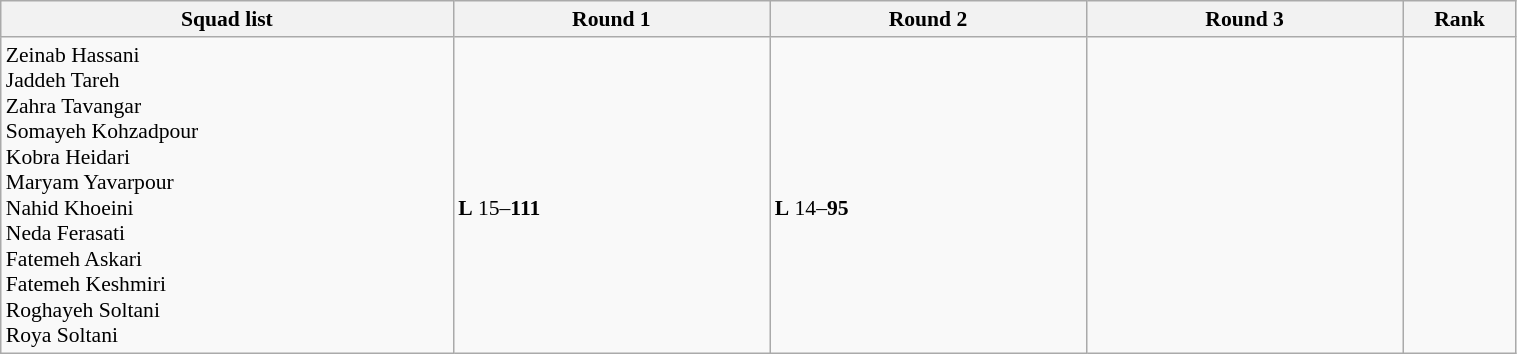<table class="wikitable" width="80%" style="text-align:left; font-size:90%">
<tr>
<th width="20%">Squad list</th>
<th width="14%">Round 1</th>
<th width="14%">Round 2</th>
<th width="14%">Round 3</th>
<th width="5%">Rank</th>
</tr>
<tr>
<td>Zeinab Hassani<br>Jaddeh Tareh<br>Zahra Tavangar<br>Somayeh Kohzadpour<br>Kobra Heidari<br>Maryam Yavarpour<br>Nahid Khoeini<br>Neda Ferasati<br>Fatemeh Askari<br>Fatemeh Keshmiri<br>Roghayeh Soltani<br>Roya Soltani</td>
<td><br><strong>L</strong> 15–<strong>111</strong></td>
<td><br><strong>L</strong> 14–<strong>95</strong></td>
<td><br></td>
<td align="center"></td>
</tr>
</table>
